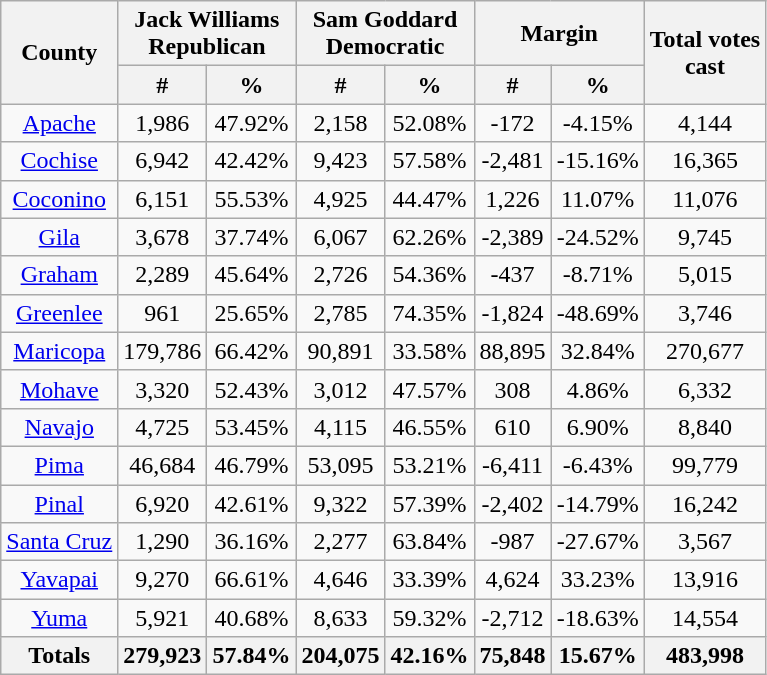<table class="wikitable sortable" style="text-align:center">
<tr>
<th rowspan="2">County</th>
<th style="text-align:center;" colspan="2">Jack Williams<br>Republican</th>
<th style="text-align:center;" colspan="2">Sam Goddard<br>Democratic</th>
<th style="text-align:center;" colspan="2">Margin</th>
<th style="text-align:center;" rowspan="2">Total votes<br>cast</th>
</tr>
<tr>
<th style="text-align:center;" data-sort-type="number">#</th>
<th style="text-align:center;" data-sort-type="number">%</th>
<th style="text-align:center;" data-sort-type="number">#</th>
<th style="text-align:center;" data-sort-type="number">%</th>
<th style="text-align:center;" data-sort-type="number">#</th>
<th style="text-align:center;" data-sort-type="number">%</th>
</tr>
<tr style="text-align:center;">
<td><a href='#'>Apache</a></td>
<td>1,986</td>
<td>47.92%</td>
<td>2,158</td>
<td>52.08%</td>
<td>-172</td>
<td>-4.15%</td>
<td>4,144</td>
</tr>
<tr style="text-align:center;">
<td><a href='#'>Cochise</a></td>
<td>6,942</td>
<td>42.42%</td>
<td>9,423</td>
<td>57.58%</td>
<td>-2,481</td>
<td>-15.16%</td>
<td>16,365</td>
</tr>
<tr style="text-align:center;">
<td><a href='#'>Coconino</a></td>
<td>6,151</td>
<td>55.53%</td>
<td>4,925</td>
<td>44.47%</td>
<td>1,226</td>
<td>11.07%</td>
<td>11,076</td>
</tr>
<tr style="text-align:center;">
<td><a href='#'>Gila</a></td>
<td>3,678</td>
<td>37.74%</td>
<td>6,067</td>
<td>62.26%</td>
<td>-2,389</td>
<td>-24.52%</td>
<td>9,745</td>
</tr>
<tr style="text-align:center;">
<td><a href='#'>Graham</a></td>
<td>2,289</td>
<td>45.64%</td>
<td>2,726</td>
<td>54.36%</td>
<td>-437</td>
<td>-8.71%</td>
<td>5,015</td>
</tr>
<tr style="text-align:center;">
<td><a href='#'>Greenlee</a></td>
<td>961</td>
<td>25.65%</td>
<td>2,785</td>
<td>74.35%</td>
<td>-1,824</td>
<td>-48.69%</td>
<td>3,746</td>
</tr>
<tr style="text-align:center;">
<td><a href='#'>Maricopa</a></td>
<td>179,786</td>
<td>66.42%</td>
<td>90,891</td>
<td>33.58%</td>
<td>88,895</td>
<td>32.84%</td>
<td>270,677</td>
</tr>
<tr style="text-align:center;">
<td><a href='#'>Mohave</a></td>
<td>3,320</td>
<td>52.43%</td>
<td>3,012</td>
<td>47.57%</td>
<td>308</td>
<td>4.86%</td>
<td>6,332</td>
</tr>
<tr style="text-align:center;">
<td><a href='#'>Navajo</a></td>
<td>4,725</td>
<td>53.45%</td>
<td>4,115</td>
<td>46.55%</td>
<td>610</td>
<td>6.90%</td>
<td>8,840</td>
</tr>
<tr style="text-align:center;">
<td><a href='#'>Pima</a></td>
<td>46,684</td>
<td>46.79%</td>
<td>53,095</td>
<td>53.21%</td>
<td>-6,411</td>
<td>-6.43%</td>
<td>99,779</td>
</tr>
<tr style="text-align:center;">
<td><a href='#'>Pinal</a></td>
<td>6,920</td>
<td>42.61%</td>
<td>9,322</td>
<td>57.39%</td>
<td>-2,402</td>
<td>-14.79%</td>
<td>16,242</td>
</tr>
<tr style="text-align:center;">
<td><a href='#'>Santa Cruz</a></td>
<td>1,290</td>
<td>36.16%</td>
<td>2,277</td>
<td>63.84%</td>
<td>-987</td>
<td>-27.67%</td>
<td>3,567</td>
</tr>
<tr style="text-align:center;">
<td><a href='#'>Yavapai</a></td>
<td>9,270</td>
<td>66.61%</td>
<td>4,646</td>
<td>33.39%</td>
<td>4,624</td>
<td>33.23%</td>
<td>13,916</td>
</tr>
<tr style="text-align:center;">
<td><a href='#'>Yuma</a></td>
<td>5,921</td>
<td>40.68%</td>
<td>8,633</td>
<td>59.32%</td>
<td>-2,712</td>
<td>-18.63%</td>
<td>14,554</td>
</tr>
<tr style="text-align:center;">
<th>Totals</th>
<th>279,923</th>
<th>57.84%</th>
<th>204,075</th>
<th>42.16%</th>
<th>75,848</th>
<th>15.67%</th>
<th>483,998</th>
</tr>
</table>
